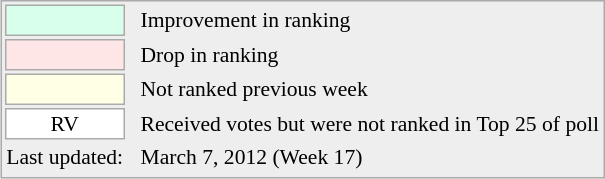<table align=right style="font-size:90%; border:1px solid #aaaaaa; white-space:nowrap; background:#eeeeee;">
<tr>
<td style="background:#d8ffeb; width:20px; border:1px solid #aaaaaa;"> </td>
<td rowspan=5> </td>
<td>Improvement in ranking</td>
</tr>
<tr>
<td style="background:#ffe6e6; width:20px; border:1px solid #aaaaaa;"> </td>
<td>Drop in ranking</td>
</tr>
<tr>
<td style="background:#ffffe6; width:20px; border:1px solid #aaaaaa;"> </td>
<td>Not ranked previous week</td>
</tr>
<tr>
<td align=center style="width:20px; border:1px solid #aaaaaa; background:white;">RV</td>
<td>Received votes but were not ranked in Top 25 of poll</td>
</tr>
<tr>
<td>Last updated:</td>
<td>March 7, 2012 (Week 17)</td>
</tr>
<tr>
</tr>
</table>
